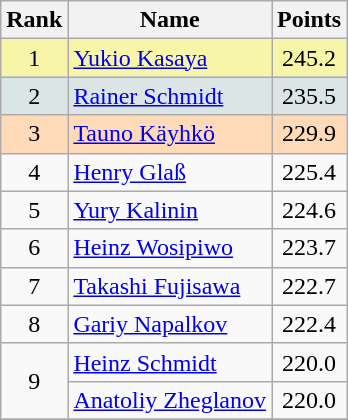<table class="wikitable sortable">
<tr>
<th align=Center>Rank</th>
<th>Name</th>
<th>Points</th>
</tr>
<tr style="background:#F7F6A8">
<td align=center>1</td>
<td> <a href='#'>Yukio Kasaya</a></td>
<td align=center>245.2</td>
</tr>
<tr style="background: #DCE5E5;">
<td align=center>2</td>
<td> <a href='#'>Rainer Schmidt</a></td>
<td align=center>235.5</td>
</tr>
<tr style="background: #FFDAB9;">
<td align=center>3</td>
<td> <a href='#'>Tauno Käyhkö</a></td>
<td align=center>229.9</td>
</tr>
<tr>
<td align=center>4</td>
<td> <a href='#'>Henry Glaß</a></td>
<td align=center>225.4</td>
</tr>
<tr>
<td align=center>5</td>
<td> <a href='#'>Yury Kalinin</a></td>
<td align=center>224.6</td>
</tr>
<tr>
<td align=center>6</td>
<td> <a href='#'>Heinz Wosipiwo</a></td>
<td align=center>223.7</td>
</tr>
<tr>
<td align=center>7</td>
<td> <a href='#'>Takashi Fujisawa</a></td>
<td align=center>222.7</td>
</tr>
<tr>
<td align=center>8</td>
<td> <a href='#'>Gariy Napalkov</a></td>
<td align=center>222.4</td>
</tr>
<tr>
<td rowspan=2 align=center>9</td>
<td> <a href='#'>Heinz Schmidt</a></td>
<td align=center>220.0</td>
</tr>
<tr>
<td> <a href='#'>Anatoliy Zheglanov</a></td>
<td align=center>220.0</td>
</tr>
<tr>
</tr>
</table>
